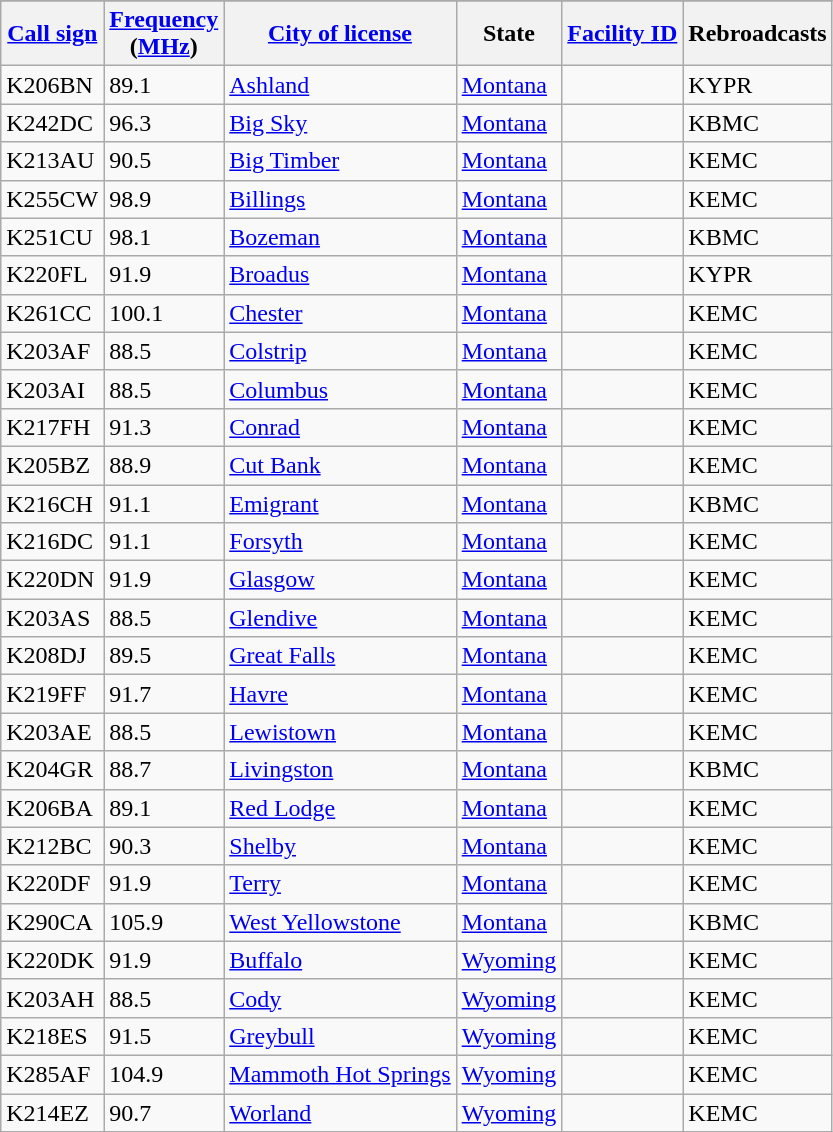<table class="wikitable sortable">
<tr>
</tr>
<tr>
<th><a href='#'>Call sign</a></th>
<th data-sort-type="number"><a href='#'>Frequency</a><br>(<a href='#'>MHz</a>)</th>
<th><a href='#'>City of license</a></th>
<th>State</th>
<th data-sort-type="number"><a href='#'>Facility ID</a></th>
<th>Rebroadcasts</th>
</tr>
<tr>
<td>K206BN</td>
<td>89.1</td>
<td><a href='#'>Ashland</a></td>
<td><a href='#'>Montana</a></td>
<td></td>
<td>KYPR</td>
</tr>
<tr>
<td>K242DC</td>
<td>96.3</td>
<td><a href='#'>Big Sky</a></td>
<td><a href='#'>Montana</a></td>
<td></td>
<td>KBMC</td>
</tr>
<tr>
<td>K213AU</td>
<td>90.5</td>
<td><a href='#'>Big Timber</a></td>
<td><a href='#'>Montana</a></td>
<td></td>
<td>KEMC</td>
</tr>
<tr>
<td>K255CW</td>
<td>98.9</td>
<td><a href='#'>Billings</a></td>
<td><a href='#'>Montana</a></td>
<td></td>
<td>KEMC</td>
</tr>
<tr>
<td>K251CU</td>
<td>98.1</td>
<td><a href='#'>Bozeman</a></td>
<td><a href='#'>Montana</a></td>
<td></td>
<td>KBMC</td>
</tr>
<tr>
<td>K220FL</td>
<td>91.9</td>
<td><a href='#'>Broadus</a></td>
<td><a href='#'>Montana</a></td>
<td></td>
<td>KYPR</td>
</tr>
<tr>
<td>K261CC</td>
<td>100.1</td>
<td><a href='#'>Chester</a></td>
<td><a href='#'>Montana</a></td>
<td></td>
<td>KEMC</td>
</tr>
<tr>
<td>K203AF</td>
<td>88.5</td>
<td><a href='#'>Colstrip</a></td>
<td><a href='#'>Montana</a></td>
<td></td>
<td>KEMC</td>
</tr>
<tr>
<td>K203AI</td>
<td>88.5</td>
<td><a href='#'>Columbus</a></td>
<td><a href='#'>Montana</a></td>
<td></td>
<td>KEMC</td>
</tr>
<tr>
<td>K217FH</td>
<td>91.3</td>
<td><a href='#'>Conrad</a></td>
<td><a href='#'>Montana</a></td>
<td></td>
<td>KEMC</td>
</tr>
<tr>
<td>K205BZ</td>
<td>88.9</td>
<td><a href='#'>Cut Bank</a></td>
<td><a href='#'>Montana</a></td>
<td></td>
<td>KEMC</td>
</tr>
<tr>
<td>K216CH</td>
<td>91.1</td>
<td><a href='#'>Emigrant</a></td>
<td><a href='#'>Montana</a></td>
<td></td>
<td>KBMC</td>
</tr>
<tr>
<td>K216DC</td>
<td>91.1</td>
<td><a href='#'>Forsyth</a></td>
<td><a href='#'>Montana</a></td>
<td></td>
<td>KEMC</td>
</tr>
<tr>
<td>K220DN</td>
<td>91.9</td>
<td><a href='#'>Glasgow</a></td>
<td><a href='#'>Montana</a></td>
<td></td>
<td>KEMC</td>
</tr>
<tr>
<td>K203AS</td>
<td>88.5</td>
<td><a href='#'>Glendive</a></td>
<td><a href='#'>Montana</a></td>
<td></td>
<td>KEMC</td>
</tr>
<tr>
<td>K208DJ</td>
<td>89.5</td>
<td><a href='#'>Great Falls</a></td>
<td><a href='#'>Montana</a></td>
<td></td>
<td>KEMC</td>
</tr>
<tr>
<td>K219FF</td>
<td>91.7</td>
<td><a href='#'>Havre</a></td>
<td><a href='#'>Montana</a></td>
<td></td>
<td>KEMC</td>
</tr>
<tr>
<td>K203AE</td>
<td>88.5</td>
<td><a href='#'>Lewistown</a></td>
<td><a href='#'>Montana</a></td>
<td></td>
<td>KEMC</td>
</tr>
<tr>
<td>K204GR</td>
<td>88.7</td>
<td><a href='#'>Livingston</a></td>
<td><a href='#'>Montana</a></td>
<td></td>
<td>KBMC</td>
</tr>
<tr>
<td>K206BA</td>
<td>89.1</td>
<td><a href='#'>Red Lodge</a></td>
<td><a href='#'>Montana</a></td>
<td></td>
<td>KEMC</td>
</tr>
<tr>
<td>K212BC</td>
<td>90.3</td>
<td><a href='#'>Shelby</a></td>
<td><a href='#'>Montana</a></td>
<td></td>
<td>KEMC</td>
</tr>
<tr>
<td>K220DF</td>
<td>91.9</td>
<td><a href='#'>Terry</a></td>
<td><a href='#'>Montana</a></td>
<td></td>
<td>KEMC</td>
</tr>
<tr>
<td>K290CA</td>
<td>105.9</td>
<td><a href='#'>West Yellowstone</a></td>
<td><a href='#'>Montana</a></td>
<td></td>
<td>KBMC</td>
</tr>
<tr>
<td>K220DK</td>
<td>91.9</td>
<td><a href='#'>Buffalo</a></td>
<td><a href='#'>Wyoming</a></td>
<td></td>
<td>KEMC</td>
</tr>
<tr>
<td>K203AH</td>
<td>88.5</td>
<td><a href='#'>Cody</a></td>
<td><a href='#'>Wyoming</a></td>
<td></td>
<td>KEMC</td>
</tr>
<tr>
<td>K218ES</td>
<td>91.5</td>
<td><a href='#'>Greybull</a></td>
<td><a href='#'>Wyoming</a></td>
<td></td>
<td>KEMC</td>
</tr>
<tr>
<td>K285AF</td>
<td>104.9</td>
<td><a href='#'>Mammoth Hot Springs</a></td>
<td><a href='#'>Wyoming</a></td>
<td></td>
<td>KEMC</td>
</tr>
<tr>
<td>K214EZ</td>
<td>90.7</td>
<td><a href='#'>Worland</a></td>
<td><a href='#'>Wyoming</a></td>
<td></td>
<td>KEMC</td>
</tr>
</table>
